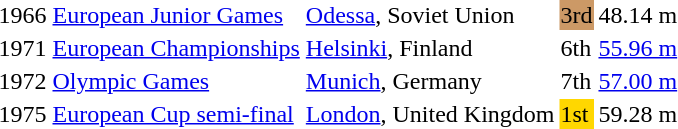<table>
<tr>
<td>1966</td>
<td align=left><a href='#'>European Junior Games</a></td>
<td align=left><a href='#'>Odessa</a>, Soviet Union</td>
<td style="background:#c96;">3rd</td>
<td>48.14 m</td>
</tr>
<tr>
<td>1971</td>
<td align=left><a href='#'>European Championships</a></td>
<td align=left><a href='#'>Helsinki</a>, Finland</td>
<td>6th</td>
<td><a href='#'>55.96 m</a></td>
</tr>
<tr>
<td>1972</td>
<td align=left><a href='#'>Olympic Games</a></td>
<td align=left><a href='#'>Munich</a>, Germany</td>
<td>7th</td>
<td><a href='#'>57.00 m</a></td>
</tr>
<tr>
<td>1975</td>
<td align=left><a href='#'>European Cup semi-final</a></td>
<td align=left><a href='#'>London</a>, United Kingdom</td>
<td bgcolor=gold>1st</td>
<td>59.28 m</td>
</tr>
</table>
